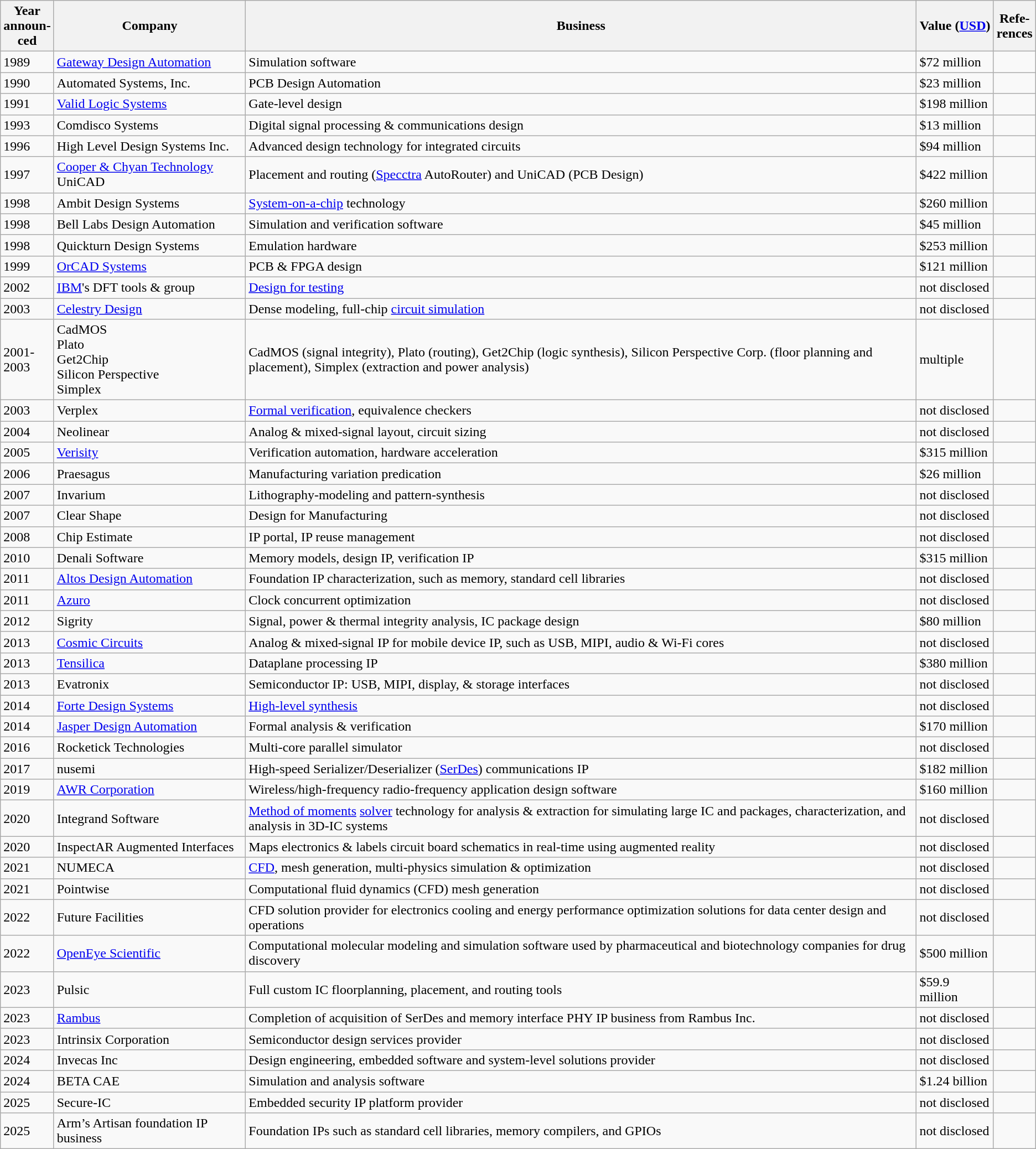<table class="wikitable sortable">
<tr>
<th>Year<br>announ-<br>ced</th>
<th>Company</th>
<th class="unsortable">Business</th>
<th>Value (<a href='#'>USD</a>)</th>
<th class="unsortable">Refe-<br>rences</th>
</tr>
<tr>
<td>1989</td>
<td><a href='#'>Gateway Design Automation</a></td>
<td>Simulation software</td>
<td>$72 million</td>
<td></td>
</tr>
<tr>
<td>1990</td>
<td>Automated Systems, Inc.</td>
<td>PCB Design Automation</td>
<td>$23 million</td>
<td></td>
</tr>
<tr>
<td>1991</td>
<td><a href='#'>Valid Logic Systems</a></td>
<td>Gate-level design</td>
<td>$198 million</td>
<td></td>
</tr>
<tr>
<td>1993</td>
<td>Comdisco Systems</td>
<td>Digital signal processing & communications design</td>
<td>$13 million</td>
<td></td>
</tr>
<tr>
<td>1996</td>
<td>High Level Design Systems Inc.</td>
<td>Advanced design technology for integrated circuits</td>
<td>$94 million</td>
<td></td>
</tr>
<tr>
<td>1997</td>
<td style="white-space:nowrap"><a href='#'>Cooper & Chyan Technology</a><br>UniCAD</td>
<td>Placement and routing (<a href='#'>Specctra</a> AutoRouter) and UniCAD (PCB Design)</td>
<td>$422 million</td>
<td></td>
</tr>
<tr>
<td>1998</td>
<td>Ambit Design Systems</td>
<td><a href='#'>System-on-a-chip</a> technology</td>
<td>$260 million</td>
<td></td>
</tr>
<tr>
<td>1998</td>
<td>Bell Labs Design Automation</td>
<td>Simulation and verification software</td>
<td>$45 million</td>
<td></td>
</tr>
<tr>
<td>1998</td>
<td>Quickturn Design Systems</td>
<td>Emulation hardware</td>
<td>$253 million</td>
<td></td>
</tr>
<tr>
<td>1999</td>
<td><a href='#'>OrCAD Systems</a></td>
<td>PCB & FPGA design</td>
<td>$121 million</td>
<td></td>
</tr>
<tr>
<td>2002</td>
<td><a href='#'>IBM</a>'s DFT tools & group</td>
<td><a href='#'>Design for testing</a></td>
<td>not disclosed</td>
<td></td>
</tr>
<tr>
<td>2003</td>
<td><a href='#'>Celestry Design</a></td>
<td>Dense modeling, full-chip <a href='#'>circuit simulation</a></td>
<td>not disclosed</td>
<td></td>
</tr>
<tr>
<td>2001-<br>2003</td>
<td>CadMOS<br>Plato<br>Get2Chip<br>Silicon Perspective<br>Simplex</td>
<td>CadMOS (signal integrity), Plato (routing), Get2Chip (logic synthesis), Silicon Perspective Corp. (floor planning and placement), Simplex (extraction and power analysis)</td>
<td>multiple</td>
<td></td>
</tr>
<tr>
<td>2003</td>
<td>Verplex</td>
<td><a href='#'>Formal verification</a>, equivalence checkers</td>
<td>not disclosed</td>
<td></td>
</tr>
<tr>
<td>2004</td>
<td>Neolinear</td>
<td>Analog & mixed-signal layout, circuit sizing</td>
<td>not disclosed</td>
<td></td>
</tr>
<tr>
<td>2005</td>
<td><a href='#'>Verisity</a></td>
<td>Verification automation, hardware acceleration</td>
<td>$315 million</td>
<td></td>
</tr>
<tr>
<td>2006</td>
<td>Praesagus</td>
<td>Manufacturing variation predication</td>
<td>$26 million</td>
<td></td>
</tr>
<tr>
<td>2007</td>
<td>Invarium</td>
<td>Lithography-modeling and pattern-synthesis</td>
<td>not disclosed</td>
<td></td>
</tr>
<tr>
<td>2007</td>
<td>Clear Shape</td>
<td>Design for Manufacturing</td>
<td>not disclosed</td>
<td></td>
</tr>
<tr>
<td>2008</td>
<td>Chip Estimate</td>
<td>IP portal, IP reuse management</td>
<td>not disclosed</td>
<td></td>
</tr>
<tr>
<td>2010</td>
<td>Denali Software</td>
<td>Memory models, design IP, verification IP</td>
<td>$315 million</td>
<td></td>
</tr>
<tr>
<td>2011</td>
<td><a href='#'>Altos Design Automation</a></td>
<td>Foundation IP characterization, such as memory, standard cell libraries</td>
<td>not disclosed</td>
<td></td>
</tr>
<tr>
<td>2011</td>
<td><a href='#'>Azuro</a></td>
<td>Clock concurrent optimization</td>
<td>not disclosed</td>
<td></td>
</tr>
<tr>
<td>2012</td>
<td>Sigrity</td>
<td>Signal, power & thermal integrity analysis, IC package design</td>
<td>$80 million</td>
<td></td>
</tr>
<tr>
<td>2013</td>
<td><a href='#'>Cosmic Circuits</a></td>
<td>Analog & mixed-signal IP for mobile device IP, such as USB, MIPI, audio & Wi-Fi cores</td>
<td>not disclosed</td>
<td></td>
</tr>
<tr>
<td>2013</td>
<td><a href='#'>Tensilica</a></td>
<td>Dataplane processing IP</td>
<td>$380 million</td>
<td></td>
</tr>
<tr>
<td>2013</td>
<td>Evatronix</td>
<td>Semiconductor IP: USB, MIPI, display, & storage interfaces</td>
<td>not disclosed</td>
<td></td>
</tr>
<tr>
<td>2014</td>
<td><a href='#'>Forte Design Systems</a></td>
<td><a href='#'>High-level synthesis</a></td>
<td>not disclosed</td>
<td></td>
</tr>
<tr>
<td>2014</td>
<td><a href='#'>Jasper Design Automation</a></td>
<td>Formal analysis & verification</td>
<td>$170 million</td>
<td></td>
</tr>
<tr>
<td>2016</td>
<td>Rocketick Technologies</td>
<td>Multi-core parallel simulator</td>
<td>not disclosed</td>
<td></td>
</tr>
<tr>
<td>2017</td>
<td>nusemi</td>
<td>High-speed Serializer/Deserializer (<a href='#'>SerDes</a>) communications IP</td>
<td>$182 million</td>
<td></td>
</tr>
<tr>
<td>2019</td>
<td><a href='#'>AWR Corporation</a></td>
<td>Wireless/high-frequency radio-frequency application design software</td>
<td>$160 million</td>
<td></td>
</tr>
<tr>
<td>2020</td>
<td>Integrand Software</td>
<td style="max-width:0"><a href='#'>Method of moments</a> <a href='#'>solver</a> technology for analysis & extraction for simulating large IC and packages, characterization, and analysis in 3D-IC systems</td>
<td>not disclosed</td>
<td></td>
</tr>
<tr>
<td>2020</td>
<td>InspectAR Augmented Interfaces</td>
<td>Maps electronics & labels circuit board schematics in real-time using augmented reality</td>
<td>not disclosed</td>
<td></td>
</tr>
<tr>
<td>2021</td>
<td>NUMECA</td>
<td><a href='#'>CFD</a>, mesh generation, multi-physics simulation & optimization</td>
<td>not disclosed</td>
<td></td>
</tr>
<tr>
<td>2021</td>
<td>Pointwise</td>
<td>Computational fluid dynamics (CFD) mesh generation</td>
<td>not disclosed</td>
<td></td>
</tr>
<tr>
<td>2022</td>
<td>Future Facilities</td>
<td style="max-width:0">CFD solution provider for electronics cooling and energy performance optimization solutions for data center design and operations</td>
<td>not disclosed</td>
<td></td>
</tr>
<tr>
<td>2022</td>
<td><a href='#'>OpenEye Scientific</a></td>
<td style="max-width:0">Computational molecular modeling and simulation software used by pharmaceutical and biotechnology companies for drug discovery</td>
<td>$500 million</td>
<td></td>
</tr>
<tr>
<td>2023</td>
<td>Pulsic</td>
<td>Full custom IC floorplanning, placement, and routing tools</td>
<td>$59.9 million</td>
<td></td>
</tr>
<tr>
<td>2023</td>
<td><a href='#'>Rambus</a></td>
<td>Completion of acquisition of SerDes and memory interface PHY IP business from Rambus Inc.</td>
<td>not disclosed</td>
<td></td>
</tr>
<tr>
<td>2023</td>
<td>Intrinsix Corporation</td>
<td>Semiconductor design services provider</td>
<td>not disclosed</td>
<td></td>
</tr>
<tr>
<td>2024</td>
<td>Invecas Inc</td>
<td>Design engineering, embedded software and system-level solutions provider</td>
<td>not disclosed</td>
<td></td>
</tr>
<tr>
<td>2024</td>
<td>BETA CAE</td>
<td>Simulation and analysis software</td>
<td>$1.24 billion</td>
<td></td>
</tr>
<tr>
<td>2025</td>
<td>Secure-IC</td>
<td>Embedded security IP platform provider</td>
<td>not disclosed</td>
<td></td>
</tr>
<tr>
<td>2025</td>
<td>Arm’s Artisan foundation IP business</td>
<td>Foundation IPs such as standard cell libraries, memory compilers, and GPIOs</td>
<td>not disclosed</td>
<td></td>
</tr>
</table>
